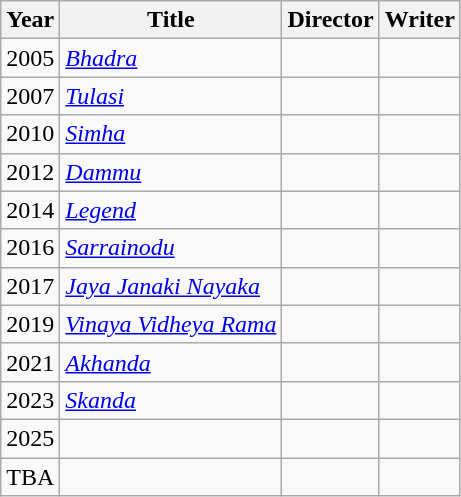<table class="wikitable plainrowheaders sortable">
<tr>
<th scope="col">Year</th>
<th scope="col">Title</th>
<th scope="col">Director</th>
<th scope="col">Writer</th>
</tr>
<tr>
<td>2005</td>
<td><em><a href='#'>Bhadra</a></em></td>
<td></td>
<td></td>
</tr>
<tr>
<td>2007</td>
<td><em><a href='#'>Tulasi</a></em></td>
<td></td>
<td></td>
</tr>
<tr>
<td>2010</td>
<td><em><a href='#'>Simha</a></em></td>
<td></td>
<td></td>
</tr>
<tr>
<td>2012</td>
<td><em><a href='#'>Dammu</a></em></td>
<td></td>
<td></td>
</tr>
<tr>
<td>2014</td>
<td><em><a href='#'>Legend</a></em></td>
<td></td>
<td></td>
</tr>
<tr>
<td>2016</td>
<td><em><a href='#'>Sarrainodu </a></em></td>
<td></td>
<td></td>
</tr>
<tr>
<td>2017</td>
<td><em><a href='#'>Jaya Janaki Nayaka</a></em></td>
<td></td>
<td></td>
</tr>
<tr>
<td>2019</td>
<td><em><a href='#'>Vinaya Vidheya Rama</a></em></td>
<td></td>
<td></td>
</tr>
<tr>
<td>2021</td>
<td><em><a href='#'>Akhanda</a></em></td>
<td></td>
<td></td>
</tr>
<tr>
<td>2023</td>
<td><em><a href='#'>Skanda</a></em></td>
<td></td>
<td></td>
</tr>
<tr>
<td>2025</td>
<td></td>
<td></td>
<td></td>
</tr>
<tr>
<td>TBA</td>
<td></td>
<td></td>
<td></td>
</tr>
</table>
